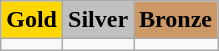<table class="wikitable">
<tr>
<td align=center bgcolor=gold> <strong>Gold</strong></td>
<td align=center bgcolor=silver> <strong>Silver</strong></td>
<td align=center bgcolor=cc9966> <strong>Bronze</strong></td>
</tr>
<tr>
<td></td>
<td></td>
<td></td>
</tr>
</table>
